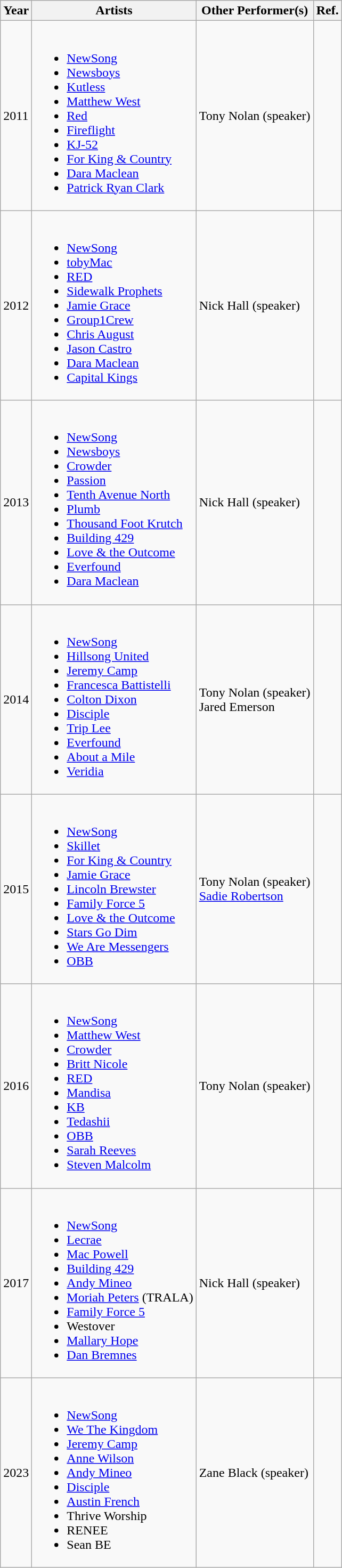<table class="wikitable">
<tr>
<th>Year</th>
<th>Artists</th>
<th>Other Performer(s)</th>
<th>Ref.</th>
</tr>
<tr>
<td>2011</td>
<td><br><ul><li><a href='#'>NewSong</a></li><li><a href='#'>Newsboys</a></li><li><a href='#'>Kutless</a></li><li><a href='#'>Matthew West</a></li><li><a href='#'>Red</a></li><li><a href='#'>Fireflight</a></li><li><a href='#'>KJ-52</a></li><li><a href='#'>For King & Country</a></li><li><a href='#'>Dara Maclean</a></li><li><a href='#'>Patrick Ryan Clark</a></li></ul></td>
<td>Tony Nolan (speaker)</td>
<td></td>
</tr>
<tr>
<td>2012</td>
<td><br><ul><li><a href='#'>NewSong</a></li><li><a href='#'>tobyMac</a></li><li><a href='#'>RED</a></li><li><a href='#'>Sidewalk Prophets</a></li><li><a href='#'>Jamie Grace</a></li><li><a href='#'>Group1Crew</a></li><li><a href='#'>Chris August</a></li><li><a href='#'>Jason Castro</a></li><li><a href='#'>Dara Maclean</a></li><li><a href='#'>Capital Kings</a></li></ul></td>
<td>Nick Hall (speaker)</td>
<td></td>
</tr>
<tr>
<td>2013</td>
<td><br><ul><li><a href='#'>NewSong</a></li><li><a href='#'>Newsboys</a></li><li><a href='#'>Crowder</a></li><li><a href='#'>Passion</a></li><li><a href='#'>Tenth Avenue North</a></li><li><a href='#'>Plumb</a></li><li><a href='#'>Thousand Foot Krutch</a></li><li><a href='#'>Building 429</a></li><li><a href='#'>Love & the Outcome</a></li><li><a href='#'>Everfound</a></li><li><a href='#'>Dara Maclean</a></li></ul></td>
<td>Nick Hall (speaker)</td>
<td></td>
</tr>
<tr>
<td>2014</td>
<td><br><ul><li><a href='#'>NewSong</a></li><li><a href='#'>Hillsong United</a></li><li><a href='#'>Jeremy Camp</a></li><li><a href='#'>Francesca Battistelli</a></li><li><a href='#'>Colton Dixon</a></li><li><a href='#'>Disciple</a></li><li><a href='#'>Trip Lee</a></li><li><a href='#'>Everfound</a></li><li><a href='#'>About a Mile</a></li><li><a href='#'>Veridia</a></li></ul></td>
<td>Tony Nolan (speaker)<br>Jared Emerson</td>
<td></td>
</tr>
<tr>
<td>2015</td>
<td><br><ul><li><a href='#'>NewSong</a></li><li><a href='#'>Skillet</a></li><li><a href='#'>For King & Country</a></li><li><a href='#'>Jamie Grace</a></li><li><a href='#'>Lincoln Brewster</a></li><li><a href='#'>Family Force 5</a></li><li><a href='#'>Love & the Outcome</a></li><li><a href='#'>Stars Go Dim</a></li><li><a href='#'>We Are Messengers</a></li><li><a href='#'>OBB</a></li></ul></td>
<td>Tony Nolan (speaker)<br><a href='#'>Sadie Robertson</a></td>
<td></td>
</tr>
<tr>
<td>2016</td>
<td><br><ul><li><a href='#'>NewSong</a></li><li><a href='#'>Matthew West</a></li><li><a href='#'>Crowder</a></li><li><a href='#'>Britt Nicole</a></li><li><a href='#'>RED</a></li><li><a href='#'>Mandisa</a></li><li><a href='#'>KB</a></li><li><a href='#'>Tedashii</a></li><li><a href='#'>OBB</a></li><li><a href='#'>Sarah Reeves</a></li><li><a href='#'>Steven Malcolm</a></li></ul></td>
<td>Tony Nolan (speaker)</td>
<td><br></td>
</tr>
<tr>
<td>2017</td>
<td><br><ul><li><a href='#'>NewSong</a></li><li><a href='#'>Lecrae</a></li><li><a href='#'>Mac Powell</a></li><li><a href='#'>Building 429</a></li><li><a href='#'>Andy Mineo</a></li><li><a href='#'>Moriah Peters</a> (TRALA)</li><li><a href='#'>Family Force 5</a></li><li>Westover</li><li><a href='#'>Mallary Hope</a></li><li><a href='#'>Dan Bremnes</a></li></ul></td>
<td>Nick Hall (speaker)</td>
<td></td>
</tr>
<tr>
<td>2023</td>
<td><br><ul><li><a href='#'>NewSong</a></li><li><a href='#'>We The Kingdom</a></li><li><a href='#'>Jeremy Camp</a></li><li><a href='#'>Anne Wilson</a></li><li><a href='#'>Andy Mineo</a></li><li><a href='#'>Disciple</a></li><li><a href='#'>Austin French</a></li><li>Thrive Worship</li><li>RENEE</li><li>Sean BE</li></ul></td>
<td>Zane Black (speaker)</td>
<td></td>
</tr>
</table>
